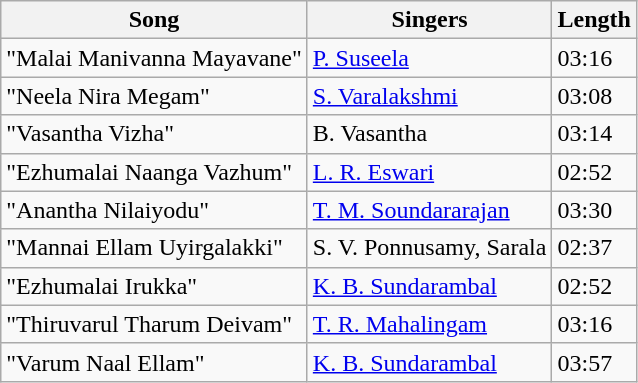<table class="wikitable">
<tr>
<th>Song</th>
<th>Singers</th>
<th>Length</th>
</tr>
<tr>
<td>"Malai Manivanna Mayavane"</td>
<td><a href='#'>P. Suseela</a></td>
<td>03:16</td>
</tr>
<tr>
<td>"Neela Nira Megam"</td>
<td><a href='#'>S. Varalakshmi</a></td>
<td>03:08</td>
</tr>
<tr>
<td>"Vasantha Vizha"</td>
<td>B. Vasantha</td>
<td>03:14</td>
</tr>
<tr>
<td>"Ezhumalai Naanga Vazhum"</td>
<td><a href='#'>L. R. Eswari</a></td>
<td>02:52</td>
</tr>
<tr>
<td>"Anantha Nilaiyodu"</td>
<td><a href='#'>T. M. Soundararajan</a></td>
<td>03:30</td>
</tr>
<tr>
<td>"Mannai Ellam Uyirgalakki"</td>
<td>S. V. Ponnusamy, Sarala</td>
<td>02:37</td>
</tr>
<tr>
<td>"Ezhumalai Irukka"</td>
<td><a href='#'>K. B. Sundarambal</a></td>
<td>02:52</td>
</tr>
<tr>
<td>"Thiruvarul Tharum Deivam"</td>
<td><a href='#'>T. R. Mahalingam</a></td>
<td>03:16</td>
</tr>
<tr>
<td>"Varum Naal Ellam"</td>
<td><a href='#'>K. B. Sundarambal</a></td>
<td>03:57</td>
</tr>
</table>
